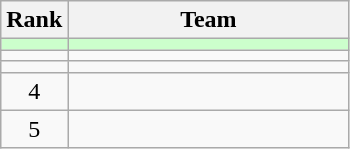<table class=wikitable style="text-align:center;">
<tr>
<th>Rank</th>
<th width=180>Team</th>
</tr>
<tr bgcolor=ccffcc>
<td></td>
<td align=left></td>
</tr>
<tr>
<td></td>
<td align=left></td>
</tr>
<tr>
<td></td>
<td align=left></td>
</tr>
<tr>
<td>4</td>
<td align=left></td>
</tr>
<tr>
<td>5</td>
<td align=left></td>
</tr>
</table>
